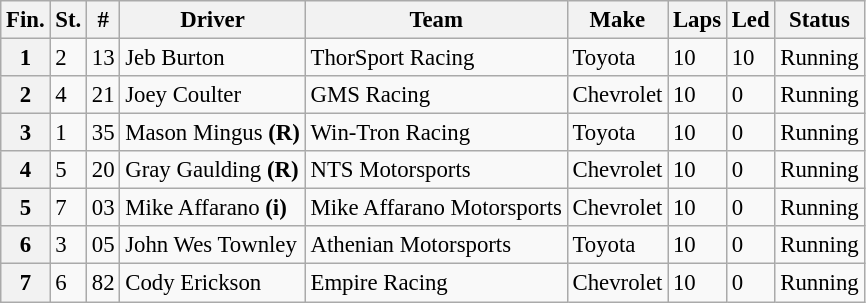<table class="wikitable" style="font-size:95%">
<tr>
<th>Fin.</th>
<th>St.</th>
<th>#</th>
<th>Driver</th>
<th>Team</th>
<th>Make</th>
<th>Laps</th>
<th>Led</th>
<th>Status</th>
</tr>
<tr>
<th>1</th>
<td>2</td>
<td>13</td>
<td>Jeb Burton</td>
<td>ThorSport Racing</td>
<td>Toyota</td>
<td>10</td>
<td>10</td>
<td>Running</td>
</tr>
<tr>
<th>2</th>
<td>4</td>
<td>21</td>
<td>Joey Coulter</td>
<td>GMS Racing</td>
<td>Chevrolet</td>
<td>10</td>
<td>0</td>
<td>Running</td>
</tr>
<tr>
<th>3</th>
<td>1</td>
<td>35</td>
<td>Mason Mingus <strong>(R)</strong></td>
<td>Win-Tron Racing</td>
<td>Toyota</td>
<td>10</td>
<td>0</td>
<td>Running</td>
</tr>
<tr>
<th>4</th>
<td>5</td>
<td>20</td>
<td>Gray Gaulding <strong>(R)</strong></td>
<td>NTS Motorsports</td>
<td>Chevrolet</td>
<td>10</td>
<td>0</td>
<td>Running</td>
</tr>
<tr>
<th>5</th>
<td>7</td>
<td>03</td>
<td>Mike Affarano <strong>(i)</strong></td>
<td>Mike Affarano Motorsports</td>
<td>Chevrolet</td>
<td>10</td>
<td>0</td>
<td>Running</td>
</tr>
<tr>
<th>6</th>
<td>3</td>
<td>05</td>
<td>John Wes Townley</td>
<td>Athenian Motorsports</td>
<td>Toyota</td>
<td>10</td>
<td>0</td>
<td>Running</td>
</tr>
<tr>
<th>7</th>
<td>6</td>
<td>82</td>
<td>Cody Erickson</td>
<td>Empire Racing</td>
<td>Chevrolet</td>
<td>10</td>
<td>0</td>
<td>Running</td>
</tr>
</table>
